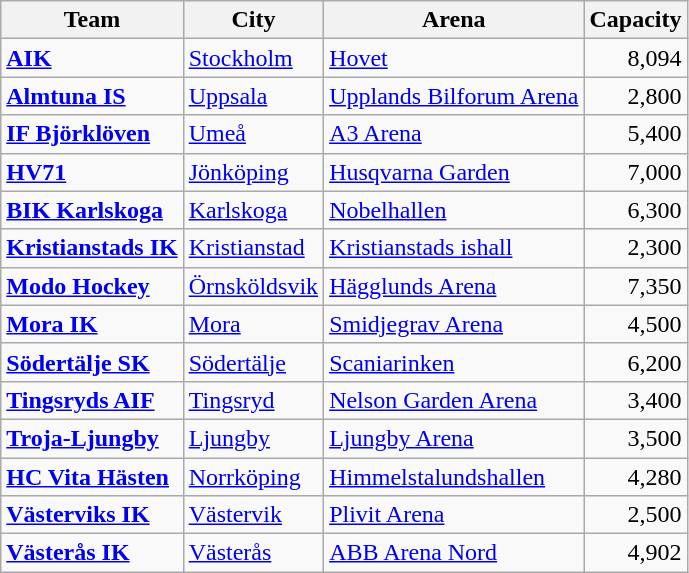<table class="wikitable sortable">
<tr>
<th>Team</th>
<th>City</th>
<th>Arena</th>
<th>Capacity</th>
</tr>
<tr>
<td><strong><a href='#'>AIK</a></strong></td>
<td><a href='#'>Stockholm</a></td>
<td><a href='#'>Hovet</a></td>
<td style="text-align:right;">8,094</td>
</tr>
<tr>
<td><strong><a href='#'>Almtuna IS</a></strong></td>
<td><a href='#'>Uppsala</a></td>
<td><a href='#'>Upplands Bilforum Arena</a></td>
<td style="text-align:right;">2,800</td>
</tr>
<tr>
<td><strong><a href='#'>IF Björklöven</a></strong></td>
<td><a href='#'>Umeå</a></td>
<td><a href='#'>A3 Arena</a></td>
<td style="text-align:right;">5,400</td>
</tr>
<tr>
<td><strong><a href='#'>HV71</a></strong></td>
<td><a href='#'>Jönköping</a></td>
<td><a href='#'>Husqvarna Garden</a></td>
<td style="text-align:right;">7,000</td>
</tr>
<tr>
<td><strong><a href='#'>BIK Karlskoga</a></strong></td>
<td><a href='#'>Karlskoga</a></td>
<td><a href='#'>Nobelhallen</a></td>
<td style="text-align:right;">6,300</td>
</tr>
<tr>
<td><strong><a href='#'>Kristianstads IK</a></strong></td>
<td><a href='#'>Kristianstad</a></td>
<td><a href='#'>Kristianstads ishall</a></td>
<td style="text-align:right;">2,300</td>
</tr>
<tr>
<td><strong><a href='#'>Modo Hockey</a></strong></td>
<td><a href='#'>Örnsköldsvik</a></td>
<td><a href='#'>Hägglunds Arena</a></td>
<td style="text-align:right;">7,350</td>
</tr>
<tr>
<td><strong><a href='#'>Mora IK</a></strong></td>
<td><a href='#'>Mora</a></td>
<td><a href='#'>Smidjegrav Arena</a></td>
<td style="text-align:right;">4,500</td>
</tr>
<tr>
<td><strong><a href='#'>Södertälje SK</a></strong></td>
<td><a href='#'>Södertälje</a></td>
<td><a href='#'>Scaniarinken</a></td>
<td style="text-align:right;">6,200</td>
</tr>
<tr>
<td><strong><a href='#'>Tingsryds AIF</a></strong></td>
<td><a href='#'>Tingsryd</a></td>
<td><a href='#'>Nelson Garden Arena</a></td>
<td style="text-align:right;">3,400</td>
</tr>
<tr>
<td><strong><a href='#'>Troja-Ljungby</a></strong></td>
<td><a href='#'>Ljungby</a></td>
<td><a href='#'>Ljungby Arena</a></td>
<td style="text-align:right;">3,500</td>
</tr>
<tr>
<td><strong><a href='#'>HC Vita Hästen</a></strong></td>
<td><a href='#'>Norrköping</a></td>
<td><a href='#'>Himmelstalundshallen</a></td>
<td style="text-align:right;">4,280</td>
</tr>
<tr>
<td><strong><a href='#'>Västerviks IK</a></strong></td>
<td><a href='#'>Västervik</a></td>
<td><a href='#'>Plivit Arena</a></td>
<td style="text-align:right;">2,500</td>
</tr>
<tr>
<td><strong><a href='#'>Västerås IK</a></strong></td>
<td><a href='#'>Västerås</a></td>
<td><a href='#'>ABB Arena Nord</a></td>
<td style="text-align:right;">4,902</td>
</tr>
</table>
